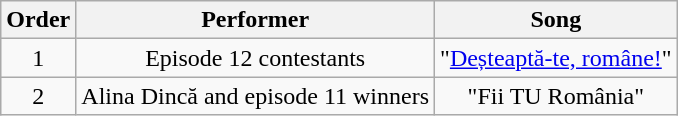<table class="wikitable" style="text-align:center">
<tr>
<th>Order</th>
<th>Performer</th>
<th>Song</th>
</tr>
<tr>
<td>1</td>
<td>Episode 12 contestants</td>
<td>"<a href='#'>Deșteaptă-te, române!</a>"</td>
</tr>
<tr>
<td>2</td>
<td>Alina Dincă and episode 11 winners</td>
<td>"Fii TU România"</td>
</tr>
</table>
